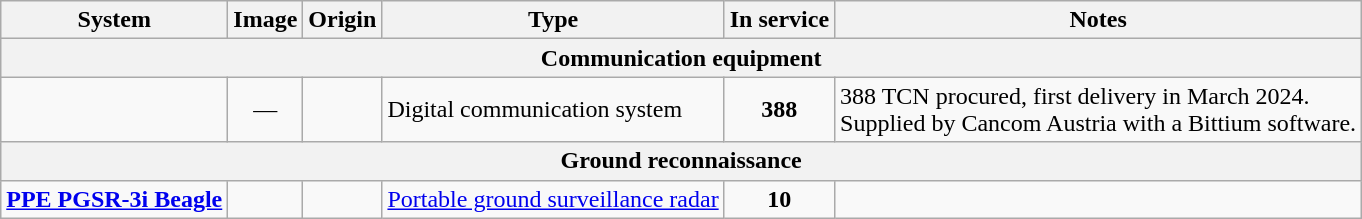<table class="wikitable">
<tr>
<th>System</th>
<th>Image</th>
<th>Origin</th>
<th>Type</th>
<th>In service</th>
<th>Notes</th>
</tr>
<tr>
<th colspan="6">Communication equipment</th>
</tr>
<tr>
<td><strong></strong></td>
<td style="text-align: center; ">—</td>
<td></td>
<td>Digital communication system</td>
<td style="text-align: center; "><strong>388</strong></td>
<td>388 TCN procured, first delivery in March 2024.<br>Supplied by Cancom Austria with a Bittium software.</td>
</tr>
<tr>
<th colspan="6">Ground reconnaissance</th>
</tr>
<tr>
<td><a href='#'><strong>PPE PGSR-3i Beagle</strong></a></td>
<td style="text-align: center; "></td>
<td></td>
<td><a href='#'>Portable ground surveillance radar</a></td>
<td style="text-align: center; "><strong>10</strong></td>
<td></td>
</tr>
</table>
